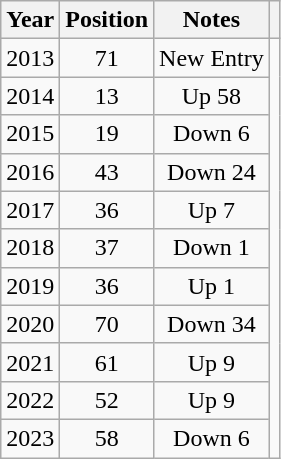<table class="wikitable plainrowheaders" style="text-align:center;">
<tr>
<th>Year</th>
<th>Position</th>
<th>Notes</th>
<th></th>
</tr>
<tr>
<td>2013</td>
<td>71</td>
<td>New Entry</td>
<td rowspan="11"></td>
</tr>
<tr>
<td>2014</td>
<td>13</td>
<td>Up 58</td>
</tr>
<tr>
<td>2015</td>
<td>19</td>
<td>Down 6</td>
</tr>
<tr>
<td>2016</td>
<td>43</td>
<td>Down 24</td>
</tr>
<tr>
<td>2017</td>
<td>36</td>
<td>Up 7</td>
</tr>
<tr>
<td>2018</td>
<td>37</td>
<td>Down 1</td>
</tr>
<tr>
<td>2019</td>
<td>36</td>
<td>Up 1</td>
</tr>
<tr>
<td>2020</td>
<td>70</td>
<td>Down 34</td>
</tr>
<tr>
<td>2021</td>
<td>61</td>
<td>Up 9</td>
</tr>
<tr>
<td>2022</td>
<td>52</td>
<td>Up 9</td>
</tr>
<tr>
<td>2023</td>
<td>58</td>
<td>Down 6</td>
</tr>
</table>
